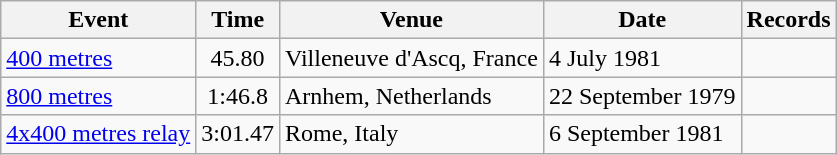<table class="wikitable">
<tr>
<th>Event</th>
<th>Time</th>
<th>Venue</th>
<th>Date</th>
<th>Records</th>
</tr>
<tr>
<td><a href='#'>400 metres</a></td>
<td align=center>45.80</td>
<td>Villeneuve d'Ascq, France</td>
<td>4 July 1981</td>
<td></td>
</tr>
<tr>
<td><a href='#'>800 metres</a></td>
<td align=center>1:46.8</td>
<td>Arnhem, Netherlands</td>
<td>22 September 1979</td>
<td></td>
</tr>
<tr>
<td><a href='#'>4x400 metres relay</a></td>
<td align=center>3:01.47</td>
<td>Rome, Italy</td>
<td>6 September 1981</td>
<td></td>
</tr>
</table>
